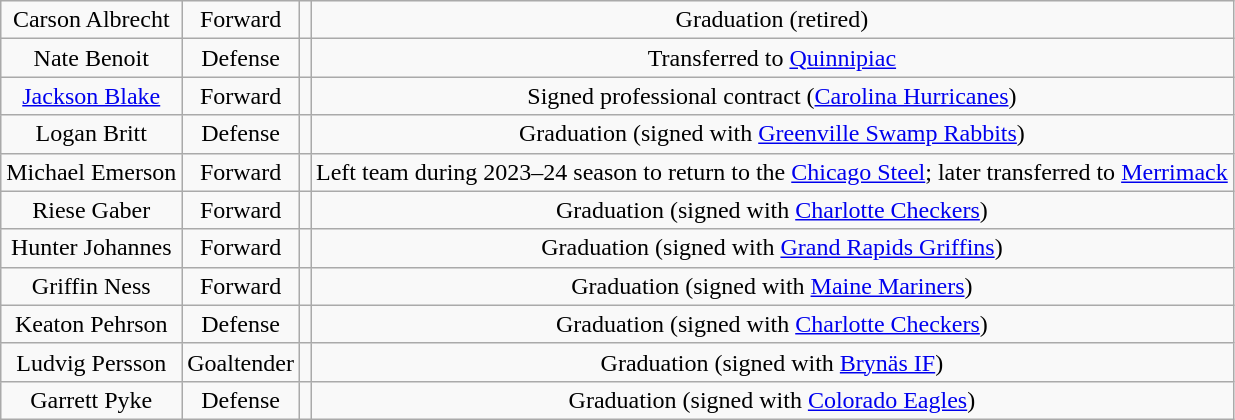<table class="wikitable">
<tr align="center" bgcolor="">
<td>Carson Albrecht</td>
<td>Forward</td>
<td></td>
<td>Graduation (retired)</td>
</tr>
<tr align="center" bgcolor="">
<td>Nate Benoit</td>
<td>Defense</td>
<td></td>
<td>Transferred to <a href='#'>Quinnipiac</a></td>
</tr>
<tr align="center" bgcolor="">
<td><a href='#'>Jackson Blake</a></td>
<td>Forward</td>
<td></td>
<td>Signed professional contract (<a href='#'>Carolina Hurricanes</a>)</td>
</tr>
<tr align="center" bgcolor="">
<td>Logan Britt</td>
<td>Defense</td>
<td></td>
<td>Graduation (signed with <a href='#'>Greenville Swamp Rabbits</a>)</td>
</tr>
<tr align="center" bgcolor="">
<td>Michael Emerson</td>
<td>Forward</td>
<td></td>
<td>Left team during 2023–24 season to return to the <a href='#'>Chicago Steel</a>; later transferred to <a href='#'>Merrimack</a></td>
</tr>
<tr align="center" bgcolor="">
<td>Riese Gaber</td>
<td>Forward</td>
<td></td>
<td>Graduation (signed with <a href='#'>Charlotte Checkers</a>)</td>
</tr>
<tr align="center" bgcolor="">
<td>Hunter Johannes</td>
<td>Forward</td>
<td></td>
<td>Graduation (signed with <a href='#'>Grand Rapids Griffins</a>)</td>
</tr>
<tr align="center" bgcolor="">
<td>Griffin Ness</td>
<td>Forward</td>
<td></td>
<td>Graduation (signed with <a href='#'>Maine Mariners</a>)</td>
</tr>
<tr align="center" bgcolor="">
<td>Keaton Pehrson</td>
<td>Defense</td>
<td></td>
<td>Graduation (signed with <a href='#'>Charlotte Checkers</a>)</td>
</tr>
<tr align="center" bgcolor="">
<td>Ludvig Persson</td>
<td>Goaltender</td>
<td></td>
<td>Graduation (signed with <a href='#'>Brynäs IF</a>)</td>
</tr>
<tr align="center" bgcolor="">
<td>Garrett Pyke</td>
<td>Defense</td>
<td></td>
<td>Graduation (signed with <a href='#'>Colorado Eagles</a>)</td>
</tr>
</table>
